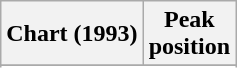<table class="wikitable sortable plainrowheaders" style="text-align:center">
<tr>
<th scope="col">Chart (1993)</th>
<th scope="col">Peak<br>position</th>
</tr>
<tr>
</tr>
<tr>
</tr>
<tr>
</tr>
<tr>
</tr>
<tr>
</tr>
<tr>
</tr>
<tr>
</tr>
<tr>
</tr>
<tr>
</tr>
<tr>
</tr>
</table>
